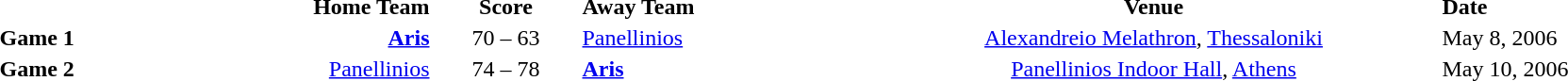<table style="text-align:center" cellpadding=1 border=0>
<tr>
<th width=100></th>
<th width=200 align=right>Home Team</th>
<th width=100>Score</th>
<th width=200 align=left>Away Team</th>
<th width=400>Venue</th>
<th width=200 align=left>Date</th>
</tr>
<tr>
<td align=left><strong>Game 1</strong></td>
<td align=right><strong><a href='#'>Aris</a></strong></td>
<td>70 – 63</td>
<td align=left><a href='#'>Panellinios</a></td>
<td><a href='#'>Alexandreio Melathron</a>, <a href='#'>Thessaloniki</a></td>
<td align=left>May 8, 2006</td>
</tr>
<tr>
<td align=left><strong>Game 2</strong></td>
<td align=right><a href='#'>Panellinios</a></td>
<td>74 – 78</td>
<td align=left><strong><a href='#'>Aris</a></strong></td>
<td><a href='#'>Panellinios Indoor Hall</a>, <a href='#'>Athens</a></td>
<td align=left>May 10, 2006</td>
</tr>
</table>
